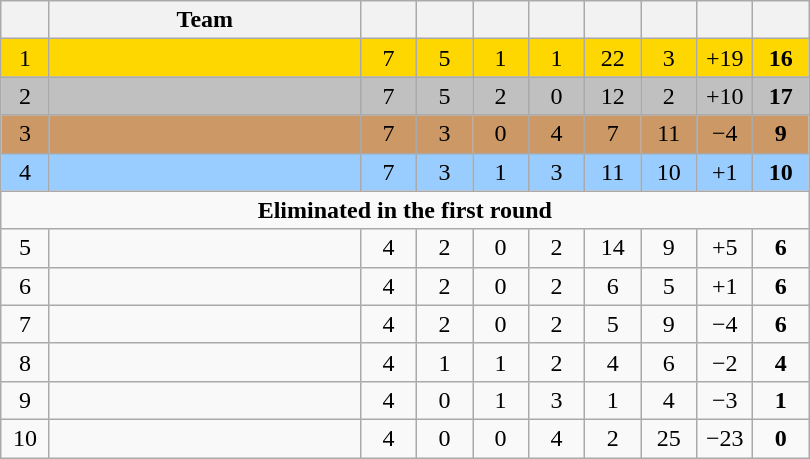<table class="wikitable" style="text-align: center;">
<tr>
<th width=25></th>
<th width=200>Team</th>
<th width=30></th>
<th width=30></th>
<th width=30></th>
<th width=30></th>
<th width=30></th>
<th width=30></th>
<th width=30></th>
<th width=30></th>
</tr>
<tr style="background:gold;">
<td>1</td>
<td style="text-align:left;"></td>
<td>7</td>
<td>5</td>
<td>1</td>
<td>1</td>
<td>22</td>
<td>3</td>
<td>+19</td>
<td><strong>16</strong></td>
</tr>
<tr style="background:silver;">
<td>2</td>
<td style="text-align:left;"></td>
<td>7</td>
<td>5</td>
<td>2</td>
<td>0</td>
<td>12</td>
<td>2</td>
<td>+10</td>
<td><strong>17</strong></td>
</tr>
<tr style="background:#cc9966;">
<td>3</td>
<td style="text-align:left;"></td>
<td>7</td>
<td>3</td>
<td>0</td>
<td>4</td>
<td>7</td>
<td>11</td>
<td>−4</td>
<td><strong>9</strong></td>
</tr>
<tr style="background:#9acdff;">
<td>4</td>
<td style="text-align:left;"></td>
<td>7</td>
<td>3</td>
<td>1</td>
<td>3</td>
<td>11</td>
<td>10</td>
<td>+1</td>
<td><strong>10</strong></td>
</tr>
<tr>
<td colspan=10><strong>Eliminated in the first round</strong></td>
</tr>
<tr align=center>
<td>5</td>
<td style="text-align:left;"></td>
<td>4</td>
<td>2</td>
<td>0</td>
<td>2</td>
<td>14</td>
<td>9</td>
<td>+5</td>
<td><strong>6</strong></td>
</tr>
<tr align=center>
<td>6</td>
<td style="text-align:left;"></td>
<td>4</td>
<td>2</td>
<td>0</td>
<td>2</td>
<td>6</td>
<td>5</td>
<td>+1</td>
<td><strong>6</strong></td>
</tr>
<tr align=center>
<td>7</td>
<td style="text-align:left;"></td>
<td>4</td>
<td>2</td>
<td>0</td>
<td>2</td>
<td>5</td>
<td>9</td>
<td>−4</td>
<td><strong>6</strong></td>
</tr>
<tr align=center>
<td>8</td>
<td style="text-align:left;"></td>
<td>4</td>
<td>1</td>
<td>1</td>
<td>2</td>
<td>4</td>
<td>6</td>
<td>−2</td>
<td><strong>4</strong></td>
</tr>
<tr align=center>
<td>9</td>
<td style="text-align:left;"></td>
<td>4</td>
<td>0</td>
<td>1</td>
<td>3</td>
<td>1</td>
<td>4</td>
<td>−3</td>
<td><strong>1</strong></td>
</tr>
<tr align=center>
<td>10</td>
<td style="text-align:left;"></td>
<td>4</td>
<td>0</td>
<td>0</td>
<td>4</td>
<td>2</td>
<td>25</td>
<td>−23</td>
<td><strong>0</strong></td>
</tr>
</table>
